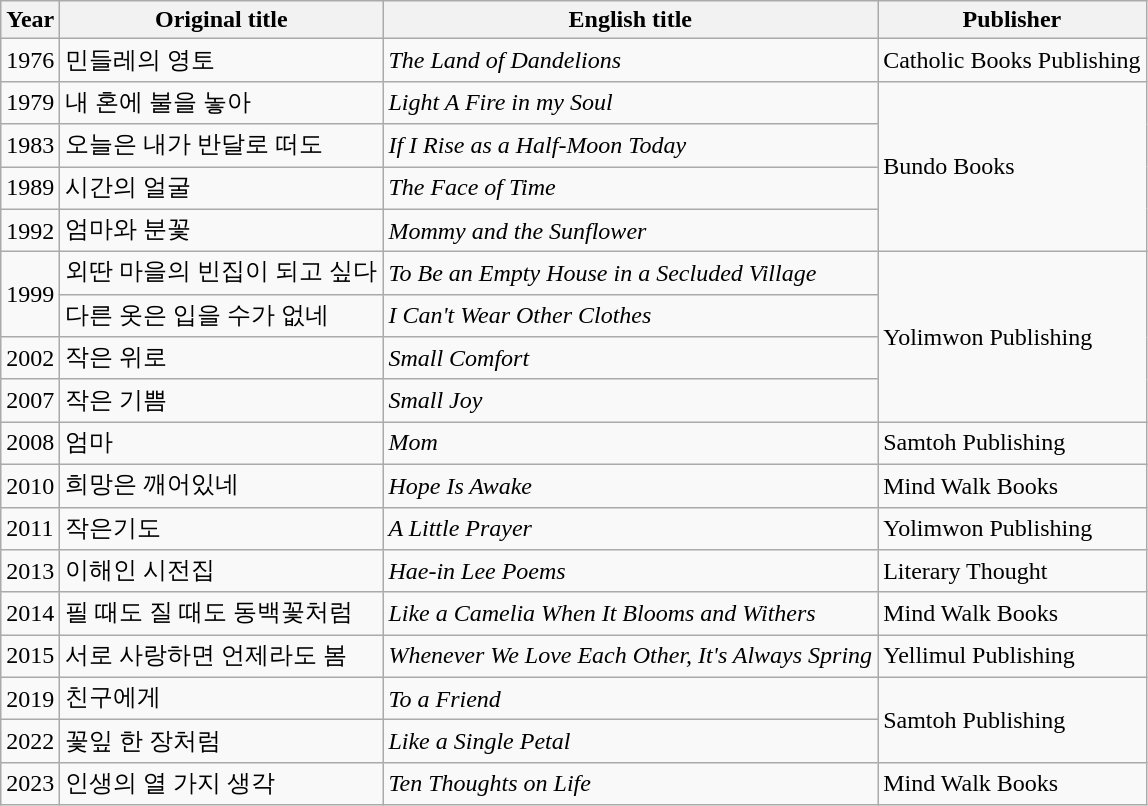<table class="wikitable">
<tr>
<th>Year</th>
<th>Original title</th>
<th>English title</th>
<th>Publisher</th>
</tr>
<tr>
<td>1976</td>
<td>민들레의 영토</td>
<td><em>The Land of Dandelions</em></td>
<td>Catholic Books Publishing</td>
</tr>
<tr>
<td>1979</td>
<td>내 혼에 불을 놓아</td>
<td><em>Light A Fire in my Soul</em></td>
<td rowspan="4">Bundo Books</td>
</tr>
<tr>
<td>1983</td>
<td>오늘은 내가 반달로 떠도</td>
<td><em>If I Rise as a Half-Moon Today</em></td>
</tr>
<tr>
<td>1989</td>
<td>시간의 얼굴</td>
<td><em>The Face of Time</em></td>
</tr>
<tr>
<td>1992</td>
<td>엄마와 분꽃</td>
<td><em>Mommy and the Sunflower</em></td>
</tr>
<tr>
<td rowspan="2">1999</td>
<td>외딴 마을의 빈집이 되고 싶다</td>
<td><em>To Be an Empty House in a Secluded Village</em></td>
<td rowspan="4">Yolimwon Publishing</td>
</tr>
<tr>
<td>다른 옷은 입을 수가 없네</td>
<td><em>I Can't Wear Other Clothes</em></td>
</tr>
<tr>
<td>2002</td>
<td>작은 위로</td>
<td><em>Small Comfort</em></td>
</tr>
<tr>
<td>2007</td>
<td>작은 기쁨</td>
<td><em>Small Joy</em></td>
</tr>
<tr>
<td>2008</td>
<td>엄마</td>
<td><em>Mom</em></td>
<td>Samtoh Publishing</td>
</tr>
<tr>
<td>2010</td>
<td>희망은 깨어있네</td>
<td><em>Hope Is Awake</em></td>
<td>Mind Walk Books</td>
</tr>
<tr>
<td>2011</td>
<td>작은기도</td>
<td><em>A Little Prayer</em></td>
<td>Yolimwon Publishing</td>
</tr>
<tr>
<td>2013</td>
<td>이해인 시전집</td>
<td><em>Hae-in Lee Poems</em></td>
<td>Literary Thought</td>
</tr>
<tr>
<td>2014</td>
<td>필 때도 질 때도 동백꽃처럼</td>
<td><em>Like a Camelia When It Blooms and Withers</em></td>
<td>Mind Walk Books</td>
</tr>
<tr>
<td>2015</td>
<td>서로 사랑하면 언제라도 봄</td>
<td><em>Whenever We Love Each Other, It's Always Spring</em></td>
<td>Yellimul Publishing</td>
</tr>
<tr>
<td>2019</td>
<td>친구에게</td>
<td><em>To a Friend</em></td>
<td rowspan="2">Samtoh Publishing</td>
</tr>
<tr>
<td>2022</td>
<td>꽃잎 한 장처럼</td>
<td><em>Like a Single Petal</em></td>
</tr>
<tr>
<td>2023</td>
<td>인생의 열 가지 생각</td>
<td><em>Ten Thoughts on Life</em></td>
<td>Mind Walk Books</td>
</tr>
</table>
